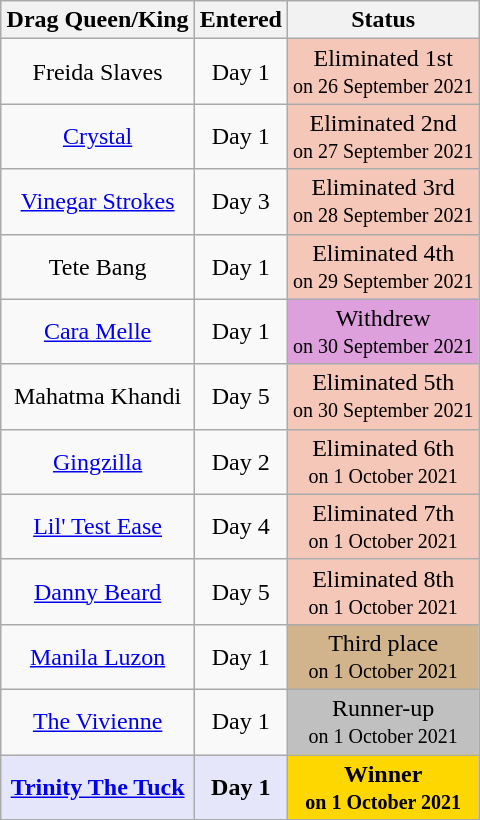<table class="wikitable" style="margin: auto; text-align: center">
<tr>
<th>Drag Queen/King</th>
<th>Entered</th>
<th>Status</th>
</tr>
<tr>
<td>Freida Slaves</td>
<td>Day 1</td>
<td style="background:#f4c7b8">Eliminated 1st<br><small>on 26 September 2021</small></td>
</tr>
<tr>
<td><a href='#'>Crystal</a></td>
<td>Day 1</td>
<td style="background:#f4c7b8">Eliminated 2nd<br><small>on 27 September 2021</small></td>
</tr>
<tr>
<td><a href='#'>Vinegar Strokes</a></td>
<td>Day 3</td>
<td style="background:#f4c7b8">Eliminated 3rd<br><small>on 28 September 2021</small></td>
</tr>
<tr>
<td>Tete Bang</td>
<td>Day 1</td>
<td style="background:#f4c7b8">Eliminated 4th<br><small>on 29 September 2021</small></td>
</tr>
<tr>
<td><a href='#'>Cara Melle</a></td>
<td>Day 1</td>
<td style="background:#DDA0DD">Withdrew<br><small>on 30 September 2021</small></td>
</tr>
<tr>
<td>Mahatma Khandi</td>
<td>Day 5</td>
<td style="background:#f4c7b8">Eliminated 5th<br><small>on 30 September 2021</small></td>
</tr>
<tr>
<td><a href='#'>Gingzilla</a></td>
<td>Day 2</td>
<td style="background:#f4c7b8">Eliminated 6th<br><small>on 1 October 2021</small></td>
</tr>
<tr>
<td><a href='#'>Lil' Test Ease</a></td>
<td>Day 4</td>
<td style="background:#f4c7b8">Eliminated 7th<br><small>on 1 October 2021</small></td>
</tr>
<tr>
<td><a href='#'>Danny Beard</a></td>
<td>Day 5</td>
<td style="background:#f4c7b8">Eliminated 8th<br><small>on 1 October 2021</small></td>
</tr>
<tr>
<td><a href='#'>Manila Luzon</a></td>
<td>Day 1</td>
<td style="background:tan">Third place<br><small>on 1 October 2021</small></td>
</tr>
<tr>
<td><a href='#'>The Vivienne</a></td>
<td>Day 1</td>
<td style="background:silver">Runner-up<br><small>on 1 October 2021</small></td>
</tr>
<tr>
<td style="background:lavender"><strong><a href='#'>Trinity The Tuck</a></strong></td>
<td style="background:lavender"><strong>Day 1</strong></td>
<td style="background:gold"><strong>Winner<br><small>on 1 October 2021</small></strong></td>
</tr>
</table>
